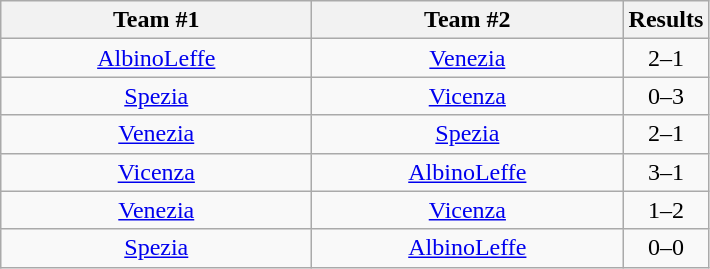<table class="wikitable" style="text-align:center">
<tr>
<th width=200>Team #1</th>
<th width=200>Team #2</th>
<th width=50>Results</th>
</tr>
<tr>
<td><a href='#'>AlbinoLeffe</a></td>
<td><a href='#'>Venezia</a></td>
<td>2–1</td>
</tr>
<tr>
<td><a href='#'>Spezia</a></td>
<td><a href='#'>Vicenza</a></td>
<td>0–3</td>
</tr>
<tr>
<td><a href='#'>Venezia</a></td>
<td><a href='#'>Spezia</a></td>
<td>2–1</td>
</tr>
<tr>
<td><a href='#'>Vicenza</a></td>
<td><a href='#'>AlbinoLeffe</a></td>
<td>3–1</td>
</tr>
<tr>
<td><a href='#'>Venezia</a></td>
<td><a href='#'>Vicenza</a></td>
<td>1–2</td>
</tr>
<tr>
<td><a href='#'>Spezia</a></td>
<td><a href='#'>AlbinoLeffe</a></td>
<td>0–0</td>
</tr>
</table>
